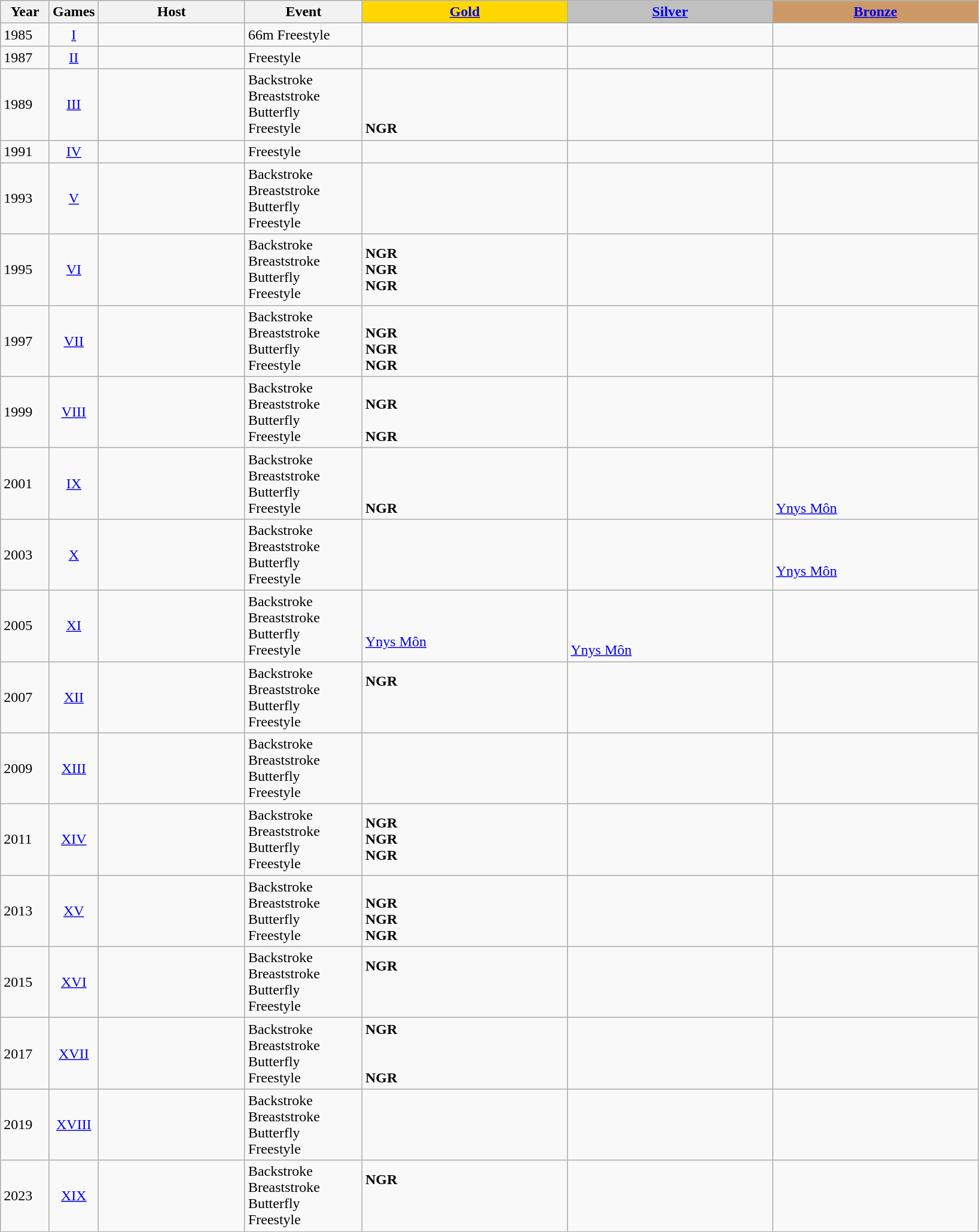<table class="sortable wikitable collapsible collapsed">
<tr>
<th rowspan="2" style="width:5%;">Year</th>
<th rowspan="2" style="width:5%;">Games</th>
<th rowspan="2" style="width:15%;">Host</th>
<th rowspan="2" style="width:12%;">Event</th>
<th style="background-color: gold"><a href='#'>Gold</a></th>
<th style="background-color: silver"><a href='#'>Silver</a></th>
<th style="background-color: #CC9966"><a href='#'>Bronze</a></th>
</tr>
<tr>
</tr>
<tr>
<td>1985</td>
<td align=center><a href='#'>I</a></td>
<td align="left"></td>
<td>66m Freestyle</td>
<td align="left"></td>
<td align="left"></td>
<td align="left"></td>
</tr>
<tr>
<td>1987</td>
<td align=center><a href='#'>II</a></td>
<td align="left"></td>
<td>Freestyle</td>
<td align="left"></td>
<td align="left"></td>
<td align="left"></td>
</tr>
<tr>
<td>1989</td>
<td align=center><a href='#'>III</a></td>
<td align="left"></td>
<td>Backstroke <br> Breaststroke <br> Butterfly <br> Freestyle</td>
<td align="left"> <br>  <br>  <br>  <strong>NGR</strong></td>
<td align="left"> <br>  <br>  <br> </td>
<td align="left"> <br>  <br>  <br> </td>
</tr>
<tr>
<td>1991</td>
<td align=center><a href='#'>IV</a></td>
<td align="left"></td>
<td>Freestyle</td>
<td align="left"></td>
<td align="left"></td>
<td align="left"></td>
</tr>
<tr>
<td>1993</td>
<td align=center><a href='#'>V</a></td>
<td align="left"></td>
<td>Backstroke <br> Breaststroke <br> Butterfly <br> Freestyle</td>
<td align="left"> <br>  <br>  <br> </td>
<td align="left"> <br>  <br>  <br> </td>
<td align="left"> <br>  <br>  <br> </td>
</tr>
<tr>
<td>1995</td>
<td align=center><a href='#'>VI</a></td>
<td align="left"></td>
<td>Backstroke <br> Breaststroke <br> Butterfly <br> Freestyle</td>
<td align="left"> <strong>NGR</strong> <br>  <strong>NGR</strong> <br>  <strong>NGR</strong> <br> </td>
<td align="left"> <br>  <br>  <br> </td>
<td align="left"> <br>  <br>  <br> </td>
</tr>
<tr>
<td>1997</td>
<td align=center><a href='#'>VII</a></td>
<td align="left"></td>
<td>Backstroke <br> Breaststroke <br> Butterfly <br> Freestyle</td>
<td align="left"> <br>  <strong>NGR</strong> <br>  <strong>NGR</strong> <br>  <strong>NGR</strong></td>
<td align="left"> <br>  <br>  <br> </td>
<td align="left"> <br>  <br>  <br> </td>
</tr>
<tr>
<td>1999</td>
<td align=center><a href='#'>VIII</a></td>
<td align="left"></td>
<td>Backstroke <br> Breaststroke <br> Butterfly <br> Freestyle</td>
<td align="left"> <br>  <strong>NGR</strong> <br>  <br>  <strong>NGR</strong></td>
<td align="left"> <br>  <br>  <br> </td>
<td align="left"> <br>  <br>  <br> </td>
</tr>
<tr>
<td>2001</td>
<td align=center><a href='#'>IX</a></td>
<td align="left"></td>
<td>Backstroke <br> Breaststroke <br> Butterfly <br> Freestyle</td>
<td align="left"> <br>  <br>  <br>  <strong>NGR</strong></td>
<td align="left"> <br>  <br>  <br> </td>
<td align="left"> <br>  <br>  <br>  <a href='#'>Ynys Môn</a></td>
</tr>
<tr>
<td>2003</td>
<td align=center><a href='#'>X</a></td>
<td align="left"></td>
<td>Backstroke <br> Breaststroke <br> Butterfly <br> Freestyle</td>
<td align="left"> <br>  <br>  <br> </td>
<td align="left"> <br>  <br>  <br> </td>
<td align="left"> <br>  <br>  <a href='#'>Ynys Môn</a> <br> </td>
</tr>
<tr>
<td>2005</td>
<td align=center><a href='#'>XI</a></td>
<td align="left"></td>
<td>Backstroke <br> Breaststroke <br> Butterfly <br> Freestyle</td>
<td align="left"> <br>  <br>  <a href='#'>Ynys Môn</a> <br> </td>
<td align="left"> <br>  <br>  <br>  <a href='#'>Ynys Môn</a></td>
<td align="left"> <br>  <br>  <br> </td>
</tr>
<tr>
<td>2007</td>
<td align=center><a href='#'>XII</a></td>
<td align="left"></td>
<td>Backstroke <br> Breaststroke <br> Butterfly <br> Freestyle</td>
<td align="left"> <strong>NGR</strong> <br>  <br>  <br> </td>
<td align="left"> <br>  <br>  <br> </td>
<td align="left"> <br>  <br>  <br> </td>
</tr>
<tr>
<td>2009</td>
<td align=center><a href='#'>XIII</a></td>
<td align="left"></td>
<td>Backstroke <br> Breaststroke <br> Butterfly <br> Freestyle</td>
<td align="left"> <br>  <br>   <br> </td>
<td align="left"> <br>  <br> <br> </td>
<td align="left"> <br>  <br>  <br> </td>
</tr>
<tr>
<td>2011</td>
<td align=center><a href='#'>XIV</a></td>
<td align="left"></td>
<td>Backstroke <br> Breaststroke <br> Butterfly <br> Freestyle</td>
<td align="left"> <strong>NGR</strong> <br>  <strong>NGR</strong> <br>  <strong>NGR</strong> <br> </td>
<td align="left"> <br>  <br>  <br> </td>
<td align="left"> <br>  <br>  <br> </td>
</tr>
<tr>
<td>2013</td>
<td align=center><a href='#'>XV</a></td>
<td align="left"></td>
<td>Backstroke <br> Breaststroke <br> Butterfly <br> Freestyle</td>
<td align="left"> <br>  <strong>NGR</strong> <br>  <strong>NGR</strong> <br>  <strong>NGR</strong></td>
<td align="left"> <br>  <br>  <br> </td>
<td align="left"> <br>  <br>  <br> </td>
</tr>
<tr>
<td>2015</td>
<td align=center><a href='#'>XVI</a></td>
<td align="left"></td>
<td>Backstroke <br> Breaststroke <br> Butterfly <br> Freestyle</td>
<td align="left"> <strong>NGR</strong> <br>  <br>  <br> </td>
<td align="left"> <br>  <br>  <br> </td>
<td align="left"> <br>  <br>  <br> </td>
</tr>
<tr>
<td>2017</td>
<td align=center><a href='#'>XVII</a></td>
<td align="left"></td>
<td>Backstroke <br> Breaststroke <br> Butterfly <br> Freestyle</td>
<td align="left"> <strong>NGR</strong> <br>  <br>  <br>  <strong>NGR</strong></td>
<td align="left"> <br>  <br>  <br> </td>
<td align="left"> <br>  <br>  <br> </td>
</tr>
<tr>
<td>2019</td>
<td align=center><a href='#'>XVIII</a></td>
<td align="left"></td>
<td>Backstroke <br> Breaststroke <br> Butterfly <br> Freestyle</td>
<td align="left"> <br>  <br>  <br> </td>
<td align="left"> <br>  <br>  <br> </td>
<td align="left"> <br>  <br>  <br> </td>
</tr>
<tr>
<td>2023</td>
<td align=center><a href='#'>XIX</a></td>
<td align="left"></td>
<td>Backstroke <br> Breaststroke <br> Butterfly <br> Freestyle</td>
<td align="left"> <strong>NGR</strong> <br>  <br>  <br> </td>
<td align="left"> <br>  <br>  <br> </td>
<td align="left"> <br>  <br>  <br> </td>
</tr>
</table>
